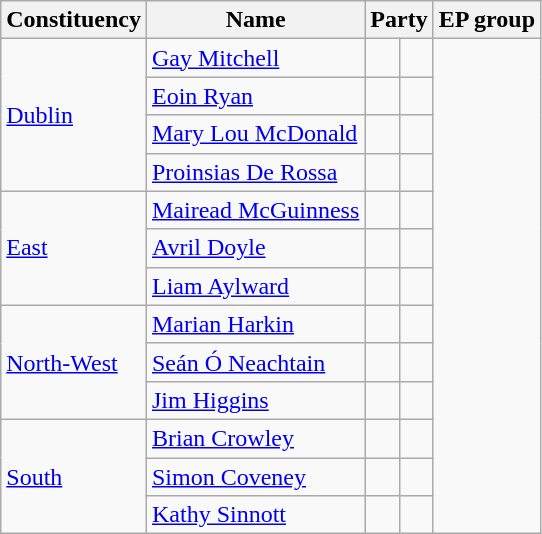<table class=wikitable>
<tr>
<th>Constituency</th>
<th>Name</th>
<th colspan=2>Party</th>
<th colspan=2>EP group</th>
</tr>
<tr>
<td rowspan=4><a href='#'>Dublin</a></td>
<td><a href='#'>Gay Mitchell</a></td>
<td></td>
<td></td>
</tr>
<tr>
<td><a href='#'>Eoin Ryan</a></td>
<td></td>
<td></td>
</tr>
<tr>
<td><a href='#'>Mary Lou McDonald</a></td>
<td></td>
<td></td>
</tr>
<tr>
<td><a href='#'>Proinsias De Rossa</a></td>
<td></td>
<td></td>
</tr>
<tr>
<td rowspan=3><a href='#'>East</a></td>
<td><a href='#'>Mairead McGuinness</a></td>
<td></td>
<td></td>
</tr>
<tr>
<td><a href='#'>Avril Doyle</a></td>
<td></td>
<td></td>
</tr>
<tr>
<td><a href='#'>Liam Aylward</a></td>
<td></td>
<td></td>
</tr>
<tr>
<td rowspan=3><a href='#'>North-West</a></td>
<td><a href='#'>Marian Harkin</a></td>
<td></td>
<td></td>
</tr>
<tr>
<td><a href='#'>Seán Ó Neachtain</a></td>
<td></td>
<td></td>
</tr>
<tr>
<td><a href='#'>Jim Higgins</a></td>
<td></td>
<td></td>
</tr>
<tr>
<td rowspan=3><a href='#'>South</a></td>
<td><a href='#'>Brian Crowley</a></td>
<td></td>
<td></td>
</tr>
<tr>
<td><a href='#'>Simon Coveney</a></td>
<td></td>
<td></td>
</tr>
<tr>
<td><a href='#'>Kathy Sinnott</a></td>
<td></td>
<td></td>
</tr>
</table>
